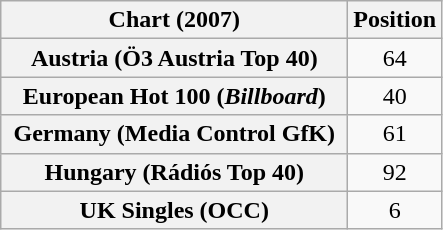<table class="wikitable sortable plainrowheaders" style="text-align:center">
<tr>
<th scope="col" style="width:14em;">Chart (2007)</th>
<th scope="col">Position</th>
</tr>
<tr>
<th scope="row">Austria (Ö3 Austria Top 40)</th>
<td>64</td>
</tr>
<tr>
<th scope="row">European Hot 100 (<em>Billboard</em>)</th>
<td>40</td>
</tr>
<tr>
<th scope="row">Germany (Media Control GfK)</th>
<td>61</td>
</tr>
<tr>
<th scope="row">Hungary (Rádiós Top 40)</th>
<td>92</td>
</tr>
<tr>
<th scope="row">UK Singles (OCC)</th>
<td>6</td>
</tr>
</table>
